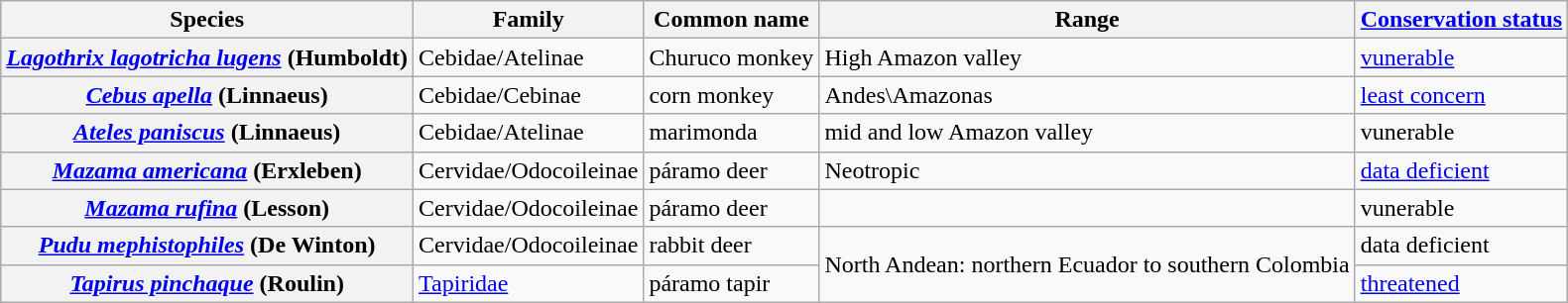<table class="wikitable sortable plainrowheaders">
<tr>
<th scope="col">Species</th>
<th scope="col">Family</th>
<th scope="col">Common name</th>
<th scope="col">Range</th>
<th scope="col"><a href='#'>Conservation status</a></th>
</tr>
<tr>
<th scope="row"><em><a href='#'>Lagothrix lagotricha lugens</a></em> (Humboldt)</th>
<td>Cebidae/Atelinae</td>
<td>Churuco monkey</td>
<td>High Amazon valley</td>
<td><a href='#'>vunerable</a></td>
</tr>
<tr>
<th scope="row"><em><a href='#'>Cebus apella</a></em> (Linnaeus)</th>
<td>Cebidae/Cebinae</td>
<td>corn monkey</td>
<td>Andes\Amazonas</td>
<td><a href='#'>least concern</a></td>
</tr>
<tr>
<th scope="row"><em><a href='#'>Ateles paniscus</a></em> (Linnaeus)</th>
<td>Cebidae/Atelinae</td>
<td>marimonda</td>
<td>mid and low Amazon valley</td>
<td>vunerable</td>
</tr>
<tr>
<th scope="row"><em><a href='#'>Mazama americana</a></em> (Erxleben)</th>
<td>Cervidae/Odocoileinae</td>
<td>páramo deer</td>
<td>Neotropic</td>
<td><a href='#'>data deficient</a></td>
</tr>
<tr>
<th scope="row"><em><a href='#'>Mazama rufina</a></em> (Lesson)</th>
<td>Cervidae/Odocoileinae</td>
<td>páramo deer</td>
<td></td>
<td>vunerable</td>
</tr>
<tr>
<th scope="row"><em><a href='#'>Pudu mephistophiles</a></em> (De Winton)</th>
<td>Cervidae/Odocoileinae</td>
<td>rabbit deer</td>
<td rowspan=2>North Andean: northern Ecuador to southern Colombia</td>
<td>data deficient</td>
</tr>
<tr>
<th scope="row"><em><a href='#'>Tapirus pinchaque</a></em> (Roulin)</th>
<td><a href='#'>Tapiridae</a></td>
<td>páramo tapir</td>
<td><a href='#'>threatened</a></td>
</tr>
</table>
